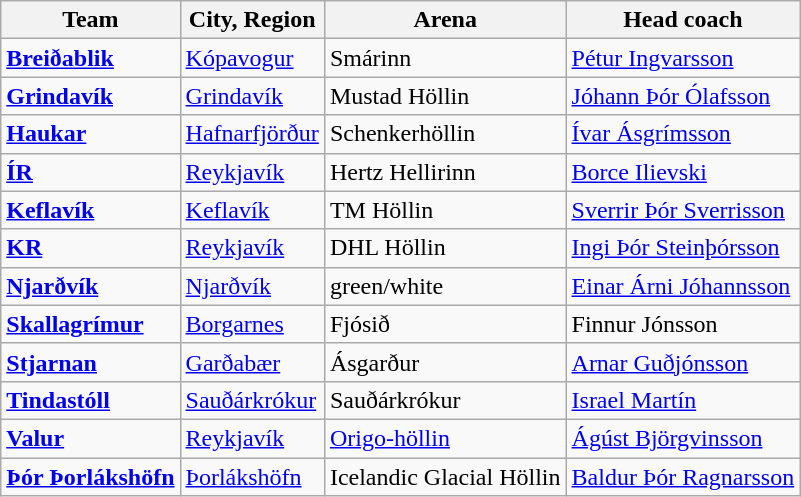<table class="wikitable sortable">
<tr>
<th>Team</th>
<th>City, Region</th>
<th>Arena</th>
<th>Head coach</th>
</tr>
<tr>
<td><strong><a href='#'>Breiðablik</a></strong></td>
<td><a href='#'>Kópavogur</a></td>
<td>Smárinn</td>
<td> <a href='#'>Pétur Ingvarsson</a></td>
</tr>
<tr>
<td><strong><a href='#'>Grindavík</a></strong></td>
<td><a href='#'>Grindavík</a></td>
<td>Mustad Höllin</td>
<td> <a href='#'>Jóhann Þór Ólafsson</a></td>
</tr>
<tr>
<td><strong><a href='#'>Haukar</a></strong></td>
<td><a href='#'>Hafnarfjörður</a></td>
<td>Schenkerhöllin</td>
<td> <a href='#'>Ívar Ásgrímsson</a></td>
</tr>
<tr>
<td><strong><a href='#'>ÍR</a></strong></td>
<td><a href='#'>Reykjavík</a></td>
<td>Hertz Hellirinn</td>
<td> <a href='#'>Borce Ilievski</a></td>
</tr>
<tr>
<td><strong><a href='#'>Keflavík</a></strong></td>
<td><a href='#'>Keflavík</a></td>
<td>TM Höllin</td>
<td> <a href='#'>Sverrir Þór Sverrisson</a></td>
</tr>
<tr>
<td><strong><a href='#'>KR</a></strong></td>
<td><a href='#'>Reykjavík</a></td>
<td>DHL Höllin</td>
<td> <a href='#'>Ingi Þór Steinþórsson</a></td>
</tr>
<tr>
<td><strong><a href='#'>Njarðvík</a></strong></td>
<td><a href='#'>Njarðvík</a></td>
<td>green/white</td>
<td> <a href='#'>Einar Árni Jóhannsson</a></td>
</tr>
<tr>
<td><strong><a href='#'>Skallagrímur</a></strong></td>
<td><a href='#'>Borgarnes</a></td>
<td>Fjósið</td>
<td> Finnur Jónsson</td>
</tr>
<tr>
<td><strong><a href='#'>Stjarnan</a></strong></td>
<td><a href='#'>Garðabær</a></td>
<td>Ásgarður</td>
<td> <a href='#'>Arnar Guðjónsson</a></td>
</tr>
<tr>
<td><strong><a href='#'>Tindastóll</a></strong></td>
<td><a href='#'>Sauðárkrókur</a></td>
<td>Sauðárkrókur</td>
<td> <a href='#'>Israel Martín</a></td>
</tr>
<tr>
<td><strong><a href='#'>Valur</a></strong></td>
<td><a href='#'>Reykjavík</a></td>
<td><a href='#'>Origo-höllin</a></td>
<td> <a href='#'>Ágúst Björgvinsson</a></td>
</tr>
<tr>
<td><strong><a href='#'>Þór Þorlákshöfn</a></strong></td>
<td><a href='#'>Þorlákshöfn</a></td>
<td>Icelandic Glacial Höllin</td>
<td> <a href='#'>Baldur Þór Ragnarsson</a></td>
</tr>
</table>
